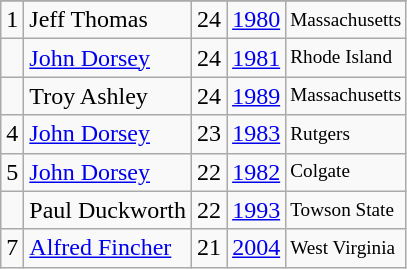<table class="wikitable">
<tr>
</tr>
<tr>
<td>1</td>
<td>Jeff Thomas</td>
<td>24</td>
<td><a href='#'>1980</a></td>
<td style="font-size:80%;">Massachusetts</td>
</tr>
<tr>
<td></td>
<td><a href='#'>John Dorsey</a></td>
<td>24</td>
<td><a href='#'>1981</a></td>
<td style="font-size:80%;">Rhode Island</td>
</tr>
<tr>
<td></td>
<td>Troy Ashley</td>
<td>24</td>
<td><a href='#'>1989</a></td>
<td style="font-size:80%;">Massachusetts</td>
</tr>
<tr>
<td>4</td>
<td><a href='#'>John Dorsey</a></td>
<td>23</td>
<td><a href='#'>1983</a></td>
<td style="font-size:80%;">Rutgers</td>
</tr>
<tr>
<td>5</td>
<td><a href='#'>John Dorsey</a></td>
<td>22</td>
<td><a href='#'>1982</a></td>
<td style="font-size:80%;">Colgate</td>
</tr>
<tr>
<td></td>
<td>Paul Duckworth</td>
<td>22</td>
<td><a href='#'>1993</a></td>
<td style="font-size:80%;">Towson State</td>
</tr>
<tr>
<td>7</td>
<td><a href='#'>Alfred Fincher</a></td>
<td>21</td>
<td><a href='#'>2004</a></td>
<td style="font-size:80%;">West Virginia</td>
</tr>
</table>
